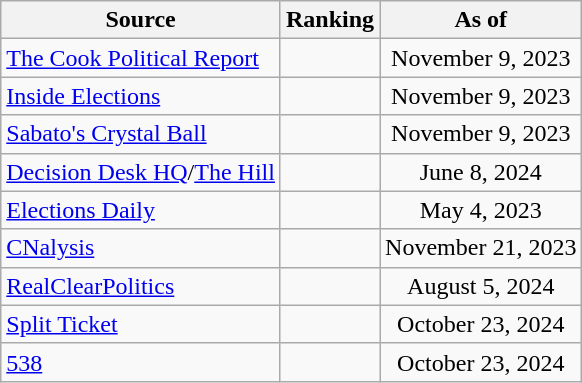<table class="wikitable" style="text-align:center">
<tr>
<th>Source</th>
<th>Ranking</th>
<th>As of</th>
</tr>
<tr>
<td align=left><a href='#'>The Cook Political Report</a></td>
<td></td>
<td>November 9, 2023</td>
</tr>
<tr>
<td align=left><a href='#'>Inside Elections</a></td>
<td></td>
<td>November 9, 2023</td>
</tr>
<tr>
<td align=left><a href='#'>Sabato's Crystal Ball</a></td>
<td></td>
<td>November 9, 2023</td>
</tr>
<tr>
<td align=left><a href='#'>Decision Desk HQ</a>/<a href='#'>The Hill</a></td>
<td></td>
<td>June 8, 2024</td>
</tr>
<tr>
<td align=left><a href='#'>Elections Daily</a></td>
<td></td>
<td>May 4, 2023</td>
</tr>
<tr>
<td align=left><a href='#'>CNalysis</a></td>
<td></td>
<td>November 21, 2023</td>
</tr>
<tr>
<td align=left><a href='#'>RealClearPolitics</a></td>
<td></td>
<td>August 5, 2024</td>
</tr>
<tr>
<td align="left"><a href='#'>Split Ticket</a></td>
<td></td>
<td>October 23, 2024</td>
</tr>
<tr>
<td align="left"><a href='#'>538</a></td>
<td></td>
<td>October 23, 2024</td>
</tr>
</table>
